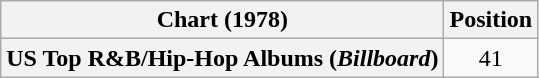<table class="wikitable plainrowheaders" style="text-align:center">
<tr>
<th scope="col">Chart (1978)</th>
<th scope="col">Position</th>
</tr>
<tr>
<th scope="row">US Top R&B/Hip-Hop Albums (<em>Billboard</em>)</th>
<td>41</td>
</tr>
</table>
